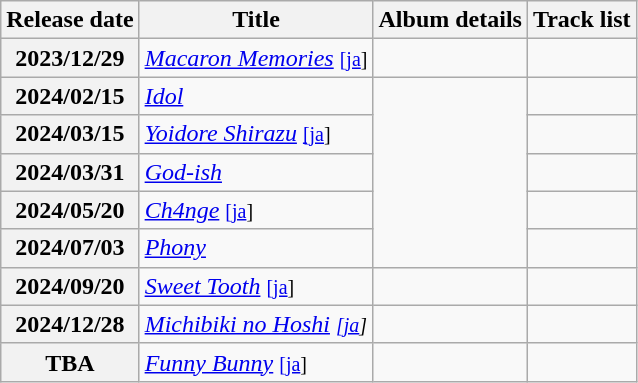<table class="wikitable">
<tr>
<th>Release date</th>
<th>Title</th>
<th>Album details</th>
<th>Track list</th>
</tr>
<tr>
<th>2023/12/29</th>
<td><em><a href='#'>Macaron Memories</a></em> <small><a href='#'>[ja</a>]</small></td>
<td></td>
<td></td>
</tr>
<tr>
<th>2024/02/15</th>
<td><em><a href='#'>Idol</a></em></td>
<td rowspan="5"><br></td>
<td></td>
</tr>
<tr>
<th>2024/03/15</th>
<td><em><a href='#'>Yoidore Shirazu</a></em> <small><a href='#'>[ja</a>]</small></td>
<td><br></td>
</tr>
<tr>
<th>2024/03/31</th>
<td><em><a href='#'>God-ish</a></em></td>
<td><br></td>
</tr>
<tr>
<th>2024/05/20</th>
<td><em><a href='#'>Ch4nge</a></em> <small><a href='#'>[ja</a>]</small></td>
<td><br></td>
</tr>
<tr>
<th>2024/07/03</th>
<td><em><a href='#'>Phony</a></em></td>
<td><br></td>
</tr>
<tr>
<th>2024/09/20</th>
<td><em><a href='#'>Sweet Tooth</a></em> <small><a href='#'>[ja</a>]</small></td>
<td></td>
<td></td>
</tr>
<tr>
<th>2024/12/28</th>
<td><em><a href='#'>Michibiki no Hoshi</a> <small><a href='#'>[ja</a>]</small></em></td>
<td></td>
<td></td>
</tr>
<tr>
<th>TBA</th>
<td><em><a href='#'>Funny Bunny</a></em> <small><a href='#'>[ja</a>]</small></td>
<td></td>
<td></td>
</tr>
</table>
